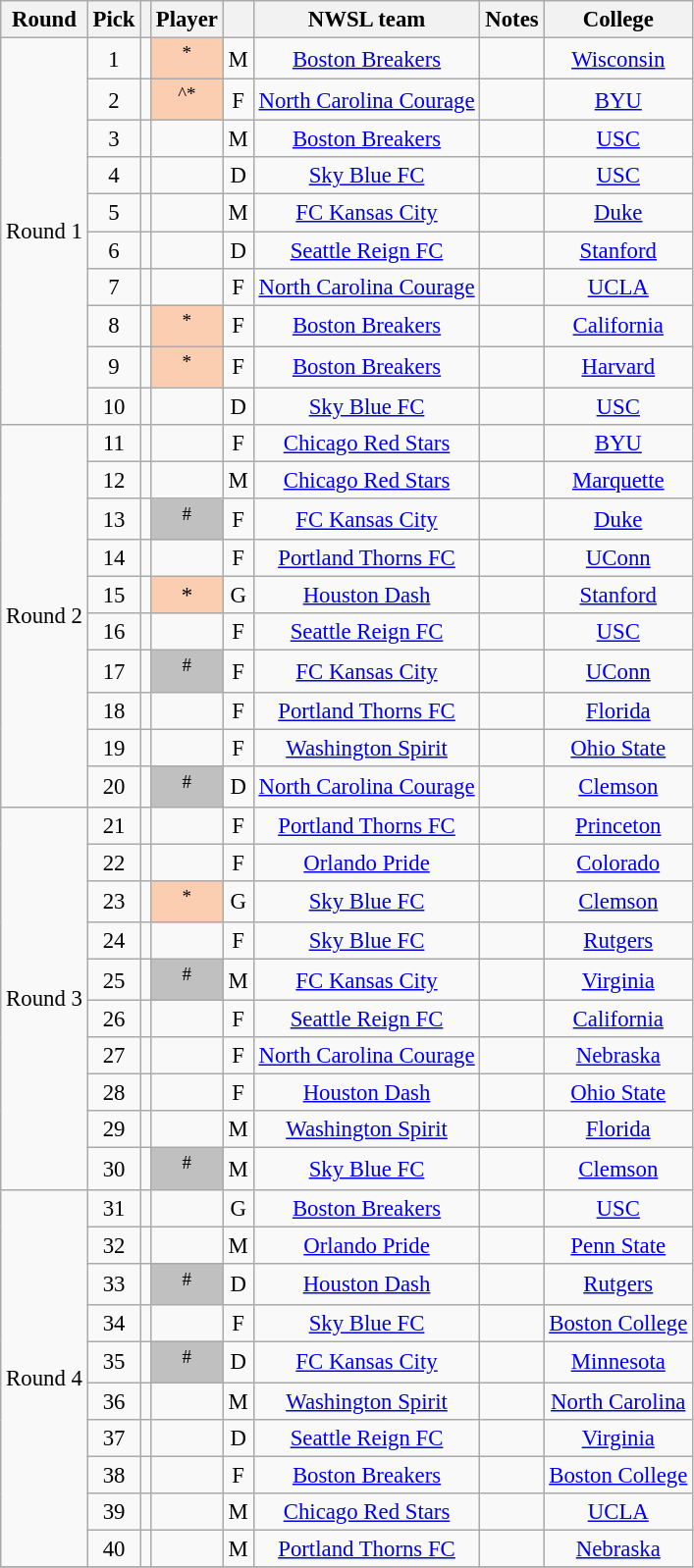<table class="wikitable sortable" style="font-size: 95%;text-align: center;">
<tr>
<th>Round</th>
<th>Pick</th>
<th></th>
<th>Player</th>
<th></th>
<th>NWSL team</th>
<th class=unsortable>Notes</th>
<th>College</th>
</tr>
<tr>
<td rowspan="10">Round 1</td>
<td>1</td>
<td></td>
<td bgcolor="#FBCEB1"> <sup>*</sup></td>
<td>M</td>
<td><a href='#'>Boston Breakers</a></td>
<td></td>
<td><a href='#'>Wisconsin</a></td>
</tr>
<tr>
<td>2</td>
<td></td>
<td bgcolor="#FBCEB1"> <sup>^*</sup></td>
<td>F</td>
<td><a href='#'>North Carolina Courage</a></td>
<td></td>
<td><a href='#'>BYU</a></td>
</tr>
<tr>
<td>3</td>
<td></td>
<td></td>
<td>M</td>
<td><a href='#'>Boston Breakers</a></td>
<td></td>
<td><a href='#'>USC</a></td>
</tr>
<tr>
<td>4</td>
<td></td>
<td></td>
<td>D</td>
<td><a href='#'>Sky Blue FC</a></td>
<td></td>
<td><a href='#'>USC</a></td>
</tr>
<tr>
<td>5</td>
<td></td>
<td></td>
<td>M</td>
<td><a href='#'>FC Kansas City</a></td>
<td></td>
<td><a href='#'>Duke</a></td>
</tr>
<tr>
<td>6</td>
<td></td>
<td></td>
<td>D</td>
<td><a href='#'>Seattle Reign FC</a></td>
<td></td>
<td><a href='#'>Stanford</a></td>
</tr>
<tr>
<td>7</td>
<td></td>
<td></td>
<td>F</td>
<td><a href='#'>North Carolina Courage</a></td>
<td></td>
<td><a href='#'>UCLA</a></td>
</tr>
<tr>
<td>8</td>
<td></td>
<td bgcolor="#FBCEB1"> <sup>*</sup></td>
<td>F</td>
<td><a href='#'>Boston Breakers</a></td>
<td></td>
<td><a href='#'>California</a></td>
</tr>
<tr>
<td>9</td>
<td></td>
<td bgcolor="#FBCEB1"> <sup>*</sup></td>
<td>F</td>
<td><a href='#'>Boston Breakers</a></td>
<td></td>
<td><a href='#'>Harvard</a></td>
</tr>
<tr>
<td>10</td>
<td></td>
<td></td>
<td>D</td>
<td><a href='#'>Sky Blue FC</a></td>
<td></td>
<td><a href='#'>USC</a></td>
</tr>
<tr>
<td rowspan="10">Round 2</td>
<td>11</td>
<td></td>
<td></td>
<td>F</td>
<td><a href='#'>Chicago Red Stars</a></td>
<td></td>
<td><a href='#'>BYU</a></td>
</tr>
<tr>
<td>12</td>
<td></td>
<td></td>
<td>M</td>
<td><a href='#'>Chicago Red Stars</a></td>
<td></td>
<td><a href='#'>Marquette</a></td>
</tr>
<tr>
<td>13</td>
<td></td>
<td bgcolor="#C0C0C0"><sup>#</sup></td>
<td>F</td>
<td><a href='#'>FC Kansas City</a></td>
<td></td>
<td><a href='#'>Duke</a></td>
</tr>
<tr>
<td>14</td>
<td></td>
<td></td>
<td>F</td>
<td><a href='#'>Portland Thorns FC</a></td>
<td></td>
<td><a href='#'>UConn</a></td>
</tr>
<tr>
<td>15</td>
<td></td>
<td bgcolor="#FBCEB1"> *</td>
<td>G</td>
<td><a href='#'>Houston Dash</a></td>
<td></td>
<td><a href='#'>Stanford</a></td>
</tr>
<tr>
<td>16</td>
<td></td>
<td></td>
<td>F</td>
<td><a href='#'>Seattle Reign FC</a></td>
<td></td>
<td><a href='#'>USC</a></td>
</tr>
<tr>
<td>17</td>
<td></td>
<td bgcolor="#C0C0C0"><sup>#</sup></td>
<td>F</td>
<td><a href='#'>FC Kansas City</a></td>
<td></td>
<td><a href='#'>UConn</a></td>
</tr>
<tr>
<td>18</td>
<td></td>
<td></td>
<td>F</td>
<td><a href='#'>Portland Thorns FC</a></td>
<td></td>
<td><a href='#'>Florida</a></td>
</tr>
<tr>
<td>19</td>
<td></td>
<td></td>
<td>F</td>
<td><a href='#'>Washington Spirit</a></td>
<td></td>
<td><a href='#'>Ohio State</a></td>
</tr>
<tr>
<td>20</td>
<td></td>
<td bgcolor="#C0C0C0"><sup>#</sup></td>
<td>D</td>
<td><a href='#'>North Carolina Courage</a></td>
<td></td>
<td><a href='#'>Clemson</a></td>
</tr>
<tr>
<td rowspan="10">Round 3</td>
<td>21</td>
<td></td>
<td></td>
<td>F</td>
<td><a href='#'>Portland Thorns FC</a></td>
<td></td>
<td><a href='#'>Princeton</a></td>
</tr>
<tr>
<td>22</td>
<td></td>
<td></td>
<td>F</td>
<td><a href='#'>Orlando Pride</a></td>
<td></td>
<td><a href='#'>Colorado</a></td>
</tr>
<tr>
<td>23</td>
<td></td>
<td bgcolor="#FBCEB1"> <sup>*</sup></td>
<td>G</td>
<td><a href='#'>Sky Blue FC</a></td>
<td></td>
<td><a href='#'>Clemson</a></td>
</tr>
<tr>
<td>24</td>
<td></td>
<td></td>
<td>F</td>
<td><a href='#'>Sky Blue FC</a></td>
<td></td>
<td><a href='#'>Rutgers</a></td>
</tr>
<tr>
<td>25</td>
<td></td>
<td bgcolor="#C0C0C0"><sup>#</sup></td>
<td>M</td>
<td><a href='#'>FC Kansas City</a></td>
<td></td>
<td><a href='#'>Virginia</a></td>
</tr>
<tr>
<td>26</td>
<td></td>
<td></td>
<td>F</td>
<td><a href='#'>Seattle Reign FC</a></td>
<td></td>
<td><a href='#'>California</a></td>
</tr>
<tr>
<td>27</td>
<td></td>
<td></td>
<td>F</td>
<td><a href='#'>North Carolina Courage</a></td>
<td></td>
<td><a href='#'>Nebraska</a></td>
</tr>
<tr>
<td>28</td>
<td></td>
<td></td>
<td>F</td>
<td><a href='#'>Houston Dash</a></td>
<td></td>
<td><a href='#'>Ohio State</a></td>
</tr>
<tr>
<td>29</td>
<td></td>
<td></td>
<td>M</td>
<td><a href='#'>Washington Spirit</a></td>
<td></td>
<td><a href='#'>Florida</a></td>
</tr>
<tr>
<td>30</td>
<td></td>
<td bgcolor="#C0C0C0"><sup>#</sup></td>
<td>M</td>
<td><a href='#'>Sky Blue FC</a></td>
<td></td>
<td><a href='#'>Clemson</a></td>
</tr>
<tr>
<td rowspan="10">Round 4</td>
<td>31</td>
<td></td>
<td></td>
<td>G</td>
<td><a href='#'>Boston Breakers</a></td>
<td></td>
<td><a href='#'>USC</a></td>
</tr>
<tr>
<td>32</td>
<td></td>
<td></td>
<td>M</td>
<td><a href='#'>Orlando Pride</a></td>
<td></td>
<td><a href='#'>Penn State</a></td>
</tr>
<tr>
<td>33</td>
<td></td>
<td bgcolor="#C0C0C0"><sup>#</sup></td>
<td>D</td>
<td><a href='#'>Houston Dash</a></td>
<td></td>
<td><a href='#'>Rutgers</a></td>
</tr>
<tr>
<td>34</td>
<td></td>
<td></td>
<td>F</td>
<td><a href='#'>Sky Blue FC</a></td>
<td></td>
<td><a href='#'>Boston College</a></td>
</tr>
<tr>
<td>35</td>
<td></td>
<td bgcolor="#C0C0C0"><sup>#</sup></td>
<td>D</td>
<td><a href='#'>FC Kansas City</a></td>
<td></td>
<td><a href='#'>Minnesota</a></td>
</tr>
<tr>
<td>36</td>
<td></td>
<td></td>
<td>M</td>
<td><a href='#'>Washington Spirit</a></td>
<td></td>
<td><a href='#'>North Carolina</a></td>
</tr>
<tr>
<td>37</td>
<td></td>
<td></td>
<td>D</td>
<td><a href='#'>Seattle Reign FC</a></td>
<td></td>
<td><a href='#'>Virginia</a></td>
</tr>
<tr>
<td>38</td>
<td></td>
<td></td>
<td>F</td>
<td><a href='#'>Boston Breakers</a></td>
<td></td>
<td><a href='#'>Boston College</a></td>
</tr>
<tr>
<td>39</td>
<td></td>
<td></td>
<td>M</td>
<td><a href='#'>Chicago Red Stars</a></td>
<td></td>
<td><a href='#'>UCLA</a></td>
</tr>
<tr>
<td>40</td>
<td></td>
<td></td>
<td>M</td>
<td><a href='#'>Portland Thorns FC</a></td>
<td></td>
<td><a href='#'>Nebraska</a></td>
</tr>
<tr>
</tr>
</table>
